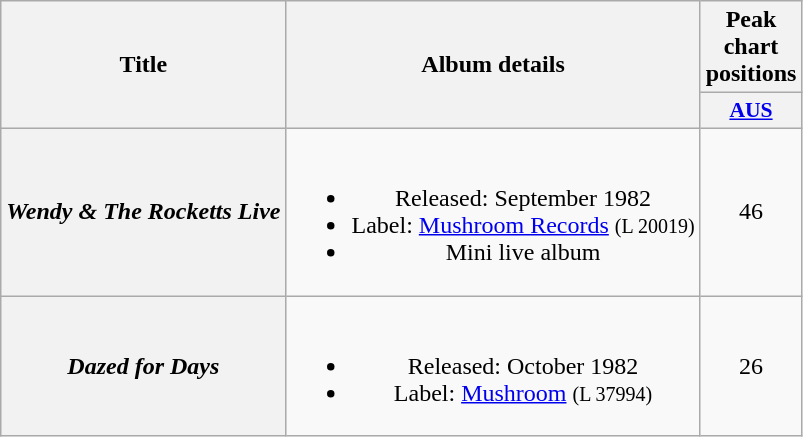<table class="wikitable plainrowheaders" style="text-align:center">
<tr>
<th scope="col" rowspan="2">Title</th>
<th scope="col" rowspan="2">Album details</th>
<th scope="col" colspan="1">Peak chart positions</th>
</tr>
<tr>
<th scope="col" style="width:3em; font-size:90%"><a href='#'>AUS</a><br></th>
</tr>
<tr>
<th scope="row"><em>Wendy & The Rocketts Live</em></th>
<td><br><ul><li>Released: September 1982</li><li>Label: <a href='#'>Mushroom Records</a> <small>(L 20019)</small></li><li>Mini live album</li></ul></td>
<td>46</td>
</tr>
<tr>
<th scope="row"><em>Dazed for Days</em></th>
<td><br><ul><li>Released: October 1982</li><li>Label: <a href='#'>Mushroom</a> <small>(L 37994)</small></li></ul></td>
<td>26</td>
</tr>
</table>
